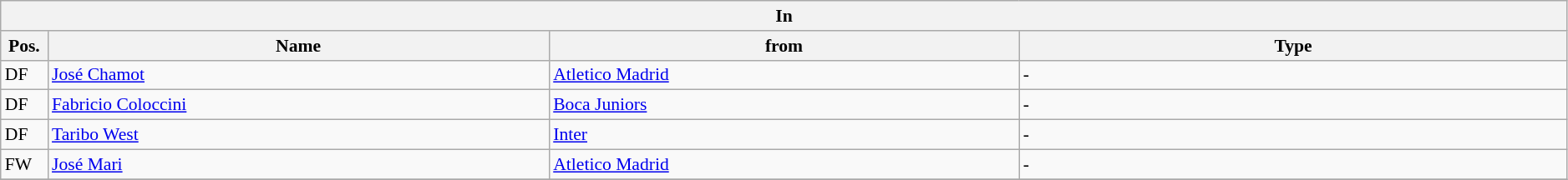<table class="wikitable" style="font-size:90%;width:99%;">
<tr>
<th colspan="4">In</th>
</tr>
<tr>
<th width=3%>Pos.</th>
<th width=32%>Name</th>
<th width=30%>from</th>
<th width=35%>Type</th>
</tr>
<tr>
<td>DF</td>
<td><a href='#'>José Chamot</a></td>
<td><a href='#'>Atletico Madrid</a></td>
<td>-</td>
</tr>
<tr>
<td>DF</td>
<td><a href='#'>Fabricio Coloccini</a></td>
<td><a href='#'>Boca Juniors</a></td>
<td>-</td>
</tr>
<tr>
<td>DF</td>
<td><a href='#'>Taribo West</a></td>
<td><a href='#'>Inter</a></td>
<td>-</td>
</tr>
<tr>
<td>FW</td>
<td><a href='#'>José Mari</a></td>
<td><a href='#'>Atletico Madrid</a></td>
<td>-</td>
</tr>
<tr>
</tr>
</table>
